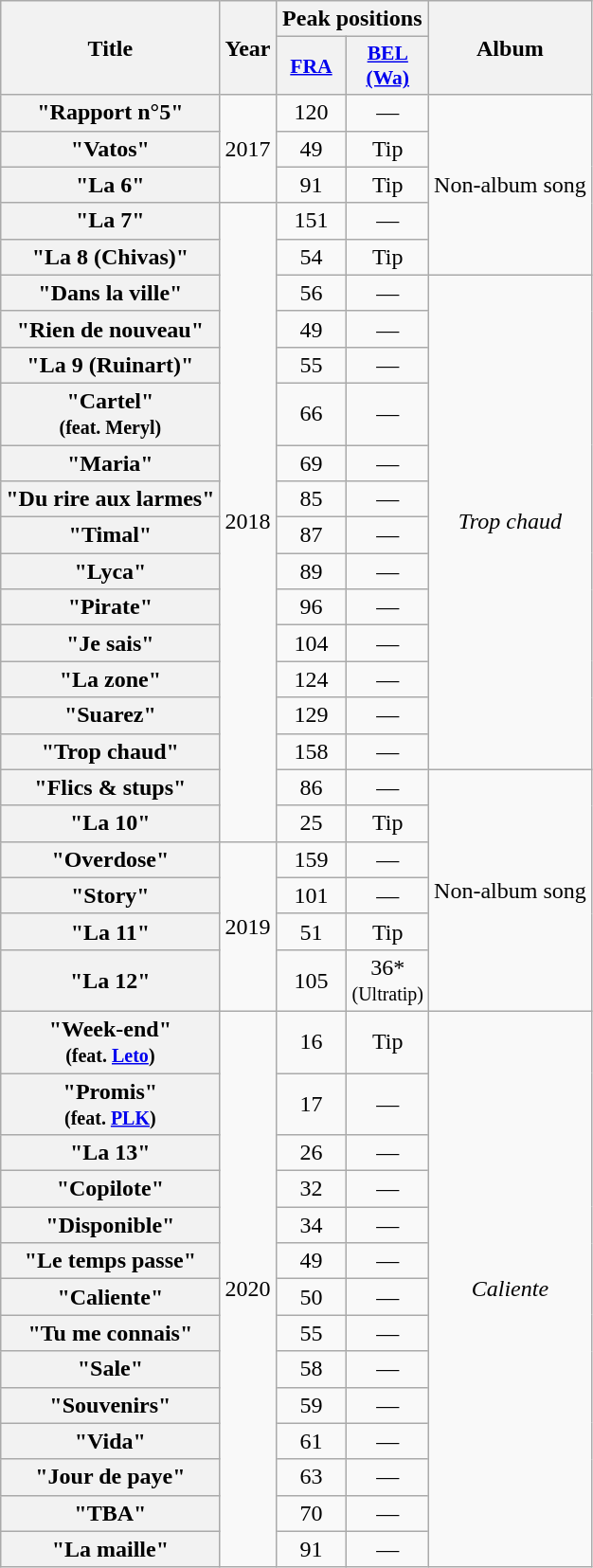<table class="wikitable plainrowheaders" style="text-align:center">
<tr>
<th scope="col" rowspan="2">Title</th>
<th scope="col" rowspan="2">Year</th>
<th scope="col" colspan="2">Peak positions</th>
<th scope="col" rowspan="2">Album</th>
</tr>
<tr>
<th scope="col" style="width:3em;font-size:90%;"><a href='#'>FRA</a><br></th>
<th scope="col" style="width:3em;font-size:90%;"><a href='#'>BEL <br>(Wa)</a><br></th>
</tr>
<tr>
<th scope="row">"Rapport n°5"</th>
<td rowspan=3>2017</td>
<td>120</td>
<td>—</td>
<td rowspan=5>Non-album song</td>
</tr>
<tr>
<th scope="row">"Vatos"</th>
<td>49</td>
<td>Tip</td>
</tr>
<tr>
<th scope="row">"La 6"</th>
<td>91</td>
<td>Tip</td>
</tr>
<tr>
<th scope="row">"La 7"</th>
<td rowspan=17>2018</td>
<td>151</td>
<td>—</td>
</tr>
<tr>
<th scope="row">"La 8 (Chivas)"</th>
<td>54</td>
<td>Tip</td>
</tr>
<tr>
<th scope="row">"Dans la ville"</th>
<td>56</td>
<td>—</td>
<td rowspan=13><em>Trop chaud</em></td>
</tr>
<tr>
<th scope="row">"Rien de nouveau"</th>
<td>49</td>
<td>—</td>
</tr>
<tr>
<th scope="row">"La 9 (Ruinart)"</th>
<td>55</td>
<td>—</td>
</tr>
<tr>
<th scope="row">"Cartel" <br><small>(feat. Meryl)</small></th>
<td>66</td>
<td>—</td>
</tr>
<tr>
<th scope="row">"Maria"</th>
<td>69</td>
<td>—</td>
</tr>
<tr>
<th scope="row">"Du rire aux larmes"</th>
<td>85</td>
<td>—</td>
</tr>
<tr>
<th scope="row">"Timal"</th>
<td>87</td>
<td>—</td>
</tr>
<tr>
<th scope="row">"Lyca"</th>
<td>89</td>
<td>—</td>
</tr>
<tr>
<th scope="row">"Pirate"</th>
<td>96</td>
<td>—</td>
</tr>
<tr>
<th scope="row">"Je sais"</th>
<td>104</td>
<td>—</td>
</tr>
<tr>
<th scope="row">"La zone"</th>
<td>124</td>
<td>—</td>
</tr>
<tr>
<th scope="row">"Suarez"</th>
<td>129</td>
<td>—</td>
</tr>
<tr>
<th scope="row">"Trop chaud"</th>
<td>158</td>
<td>—</td>
</tr>
<tr>
<th scope="row">"Flics & stups"</th>
<td>86</td>
<td>—</td>
<td rowspan=6>Non-album song</td>
</tr>
<tr>
<th scope="row">"La 10"</th>
<td>25</td>
<td>Tip</td>
</tr>
<tr>
<th scope="row">"Overdose"</th>
<td rowspan=4>2019</td>
<td>159</td>
<td>—</td>
</tr>
<tr>
<th scope="row">"Story"</th>
<td>101</td>
<td>—</td>
</tr>
<tr>
<th scope="row">"La 11"</th>
<td>51</td>
<td>Tip</td>
</tr>
<tr>
<th scope="row">"La 12"</th>
<td>105</td>
<td>36*<br><small>(Ultratip)</small></td>
</tr>
<tr>
<th scope="row">"Week-end"<br><small>(feat. <a href='#'>Leto</a>)</small></th>
<td rowspan=14>2020</td>
<td>16</td>
<td>Tip</td>
<td rowspan=14><em>Caliente</em></td>
</tr>
<tr>
<th scope="row">"Promis"<br><small>(feat. <a href='#'>PLK</a>)</small></th>
<td>17</td>
<td>—</td>
</tr>
<tr>
<th scope="row">"La 13"</th>
<td>26</td>
<td>—</td>
</tr>
<tr>
<th scope="row">"Copilote"</th>
<td>32</td>
<td>—</td>
</tr>
<tr>
<th scope="row">"Disponible"</th>
<td>34</td>
<td>—</td>
</tr>
<tr>
<th scope="row">"Le temps passe"</th>
<td>49</td>
<td>—</td>
</tr>
<tr>
<th scope="row">"Caliente"</th>
<td>50</td>
<td>—</td>
</tr>
<tr>
<th scope="row">"Tu me connais"</th>
<td>55</td>
<td>—</td>
</tr>
<tr>
<th scope="row">"Sale"</th>
<td>58</td>
<td>—</td>
</tr>
<tr>
<th scope="row">"Souvenirs"</th>
<td>59</td>
<td>—</td>
</tr>
<tr>
<th scope="row">"Vida"</th>
<td>61</td>
<td>—</td>
</tr>
<tr>
<th scope="row">"Jour de paye"</th>
<td>63</td>
<td>—</td>
</tr>
<tr>
<th scope="row">"TBA"</th>
<td>70</td>
<td>—</td>
</tr>
<tr>
<th scope="row">"La maille"</th>
<td>91</td>
<td>—</td>
</tr>
</table>
